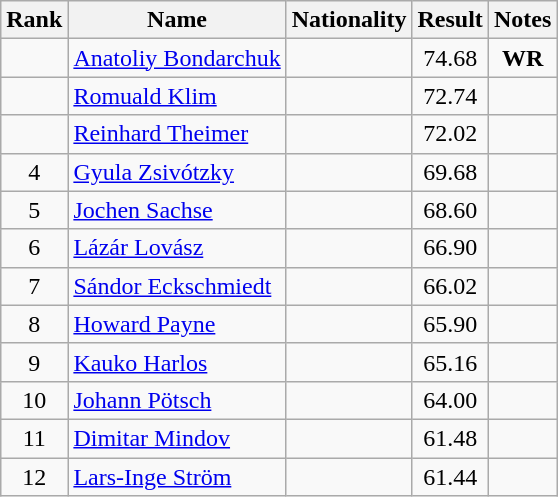<table class="wikitable sortable" style="text-align:center">
<tr>
<th>Rank</th>
<th>Name</th>
<th>Nationality</th>
<th>Result</th>
<th>Notes</th>
</tr>
<tr>
<td></td>
<td align=left><a href='#'>Anatoliy Bondarchuk</a></td>
<td align=left></td>
<td>74.68</td>
<td><strong>WR</strong></td>
</tr>
<tr>
<td></td>
<td align=left><a href='#'>Romuald Klim</a></td>
<td align=left></td>
<td>72.74</td>
<td></td>
</tr>
<tr>
<td></td>
<td align=left><a href='#'>Reinhard Theimer</a></td>
<td align=left></td>
<td>72.02</td>
<td></td>
</tr>
<tr>
<td>4</td>
<td align=left><a href='#'>Gyula Zsivótzky</a></td>
<td align=left></td>
<td>69.68</td>
<td></td>
</tr>
<tr>
<td>5</td>
<td align=left><a href='#'>Jochen Sachse</a></td>
<td align=left></td>
<td>68.60</td>
<td></td>
</tr>
<tr>
<td>6</td>
<td align=left><a href='#'>Lázár Lovász</a></td>
<td align=left></td>
<td>66.90</td>
<td></td>
</tr>
<tr>
<td>7</td>
<td align=left><a href='#'>Sándor Eckschmiedt</a></td>
<td align=left></td>
<td>66.02</td>
<td></td>
</tr>
<tr>
<td>8</td>
<td align=left><a href='#'>Howard Payne</a></td>
<td align=left></td>
<td>65.90</td>
<td></td>
</tr>
<tr>
<td>9</td>
<td align=left><a href='#'>Kauko Harlos</a></td>
<td align=left></td>
<td>65.16</td>
<td></td>
</tr>
<tr>
<td>10</td>
<td align=left><a href='#'>Johann Pötsch</a></td>
<td align=left></td>
<td>64.00</td>
<td></td>
</tr>
<tr>
<td>11</td>
<td align=left><a href='#'>Dimitar Mindov</a></td>
<td align=left></td>
<td>61.48</td>
<td></td>
</tr>
<tr>
<td>12</td>
<td align=left><a href='#'>Lars-Inge Ström</a></td>
<td align=left></td>
<td>61.44</td>
<td></td>
</tr>
</table>
